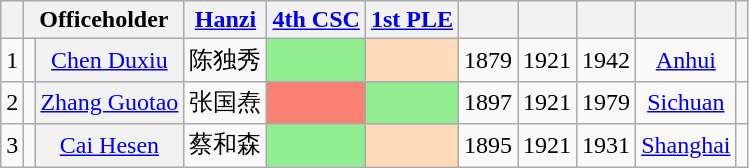<table class="wikitable sortable" style=text-align:center>
<tr>
<th scope=col></th>
<th scope=col colspan="2">Officeholder</th>
<th scope=col><a href='#'>Hanzi</a></th>
<th scope=col><a href='#'>4th CSC</a></th>
<th scope=col><a href='#'>1st PLE</a></th>
<th scope=col></th>
<th scope=col></th>
<th scope=col></th>
<th scope=col></th>
<th scope=col class="unsortable"></th>
</tr>
<tr>
<td>1</td>
<td></td>
<th align="center" scope="row" style="font-weight:normal;"><a href='#'>Chen Duxiu</a></th>
<td data-sort-value="4">陈独秀</td>
<td bgcolor = LightGreen></td>
<td bgcolor = PeachPuff></td>
<td>1879</td>
<td>1921</td>
<td>1942</td>
<td><a href='#'>Anhui</a></td>
<td></td>
</tr>
<tr>
<td>2</td>
<td></td>
<th align="center" scope="row" style="font-weight:normal;"><a href='#'>Zhang Guotao</a></th>
<td data-sort-value="53">张国焘</td>
<td bgcolor = Salmon></td>
<td bgcolor = LightGreen></td>
<td>1897</td>
<td>1921</td>
<td>1979</td>
<td><a href='#'>Sichuan</a></td>
<td></td>
</tr>
<tr>
<td>3</td>
<td></td>
<th align="center" scope="row" style="font-weight:normal;"><a href='#'>Cai Hesen</a></th>
<td data-sort-value="4">蔡和森</td>
<td bgcolor = LightGreen></td>
<td bgcolor = PeachPuff></td>
<td>1895</td>
<td>1921</td>
<td>1931</td>
<td><a href='#'>Shanghai</a></td>
<td></td>
</tr>
</table>
